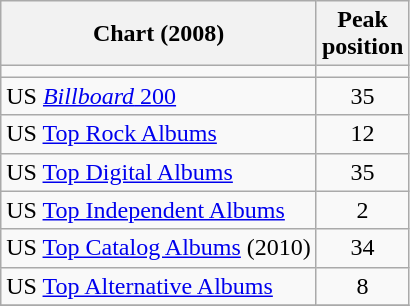<table class="wikitable sortable">
<tr>
<th>Chart (2008)</th>
<th>Peak<br>position</th>
</tr>
<tr>
<td></td>
</tr>
<tr>
<td>US <a href='#'><em>Billboard</em> 200</a></td>
<td style="text-align:center;">35</td>
</tr>
<tr>
<td>US <a href='#'>Top Rock Albums</a></td>
<td style="text-align:center;">12</td>
</tr>
<tr>
<td>US <a href='#'>Top Digital Albums</a></td>
<td style="text-align:center;">35</td>
</tr>
<tr>
<td>US <a href='#'>Top Independent Albums</a></td>
<td style="text-align:center;">2</td>
</tr>
<tr>
<td>US <a href='#'>Top Catalog Albums</a> (2010)</td>
<td style="text-align:center;">34</td>
</tr>
<tr>
<td>US <a href='#'>Top Alternative Albums</a></td>
<td style="text-align:center;">8</td>
</tr>
<tr>
</tr>
</table>
